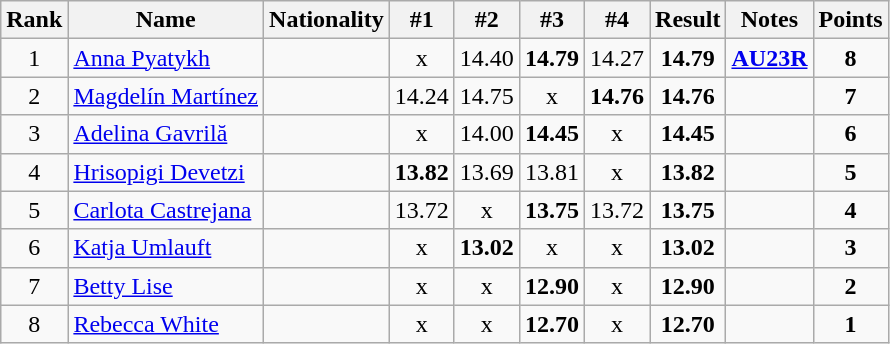<table class="wikitable sortable" style="text-align:center">
<tr>
<th>Rank</th>
<th>Name</th>
<th>Nationality</th>
<th>#1</th>
<th>#2</th>
<th>#3</th>
<th>#4</th>
<th>Result</th>
<th>Notes</th>
<th>Points</th>
</tr>
<tr>
<td>1</td>
<td align=left><a href='#'>Anna Pyatykh</a></td>
<td align=left></td>
<td>x</td>
<td>14.40</td>
<td><strong>14.79</strong></td>
<td>14.27</td>
<td><strong>14.79</strong></td>
<td><strong><a href='#'>AU23R</a></strong></td>
<td><strong>8</strong></td>
</tr>
<tr>
<td>2</td>
<td align=left><a href='#'>Magdelín Martínez</a></td>
<td align=left></td>
<td>14.24</td>
<td>14.75</td>
<td>x</td>
<td><strong>14.76</strong></td>
<td><strong>14.76</strong></td>
<td></td>
<td><strong>7</strong></td>
</tr>
<tr>
<td>3</td>
<td align=left><a href='#'>Adelina Gavrilă</a></td>
<td align=left></td>
<td>x</td>
<td>14.00</td>
<td><strong>14.45</strong></td>
<td>x</td>
<td><strong>14.45</strong></td>
<td></td>
<td><strong>6</strong></td>
</tr>
<tr>
<td>4</td>
<td align=left><a href='#'>Hrisopigi Devetzi</a></td>
<td align=left></td>
<td><strong>13.82</strong></td>
<td>13.69</td>
<td>13.81</td>
<td>x</td>
<td><strong>13.82</strong></td>
<td></td>
<td><strong>5</strong></td>
</tr>
<tr>
<td>5</td>
<td align=left><a href='#'>Carlota Castrejana</a></td>
<td align=left></td>
<td>13.72</td>
<td>x</td>
<td><strong>13.75</strong></td>
<td>13.72</td>
<td><strong>13.75</strong></td>
<td></td>
<td><strong>4</strong></td>
</tr>
<tr>
<td>6</td>
<td align=left><a href='#'>Katja Umlauft</a></td>
<td align=left></td>
<td>x</td>
<td><strong>13.02</strong></td>
<td>x</td>
<td>x</td>
<td><strong>13.02</strong></td>
<td></td>
<td><strong>3</strong></td>
</tr>
<tr>
<td>7</td>
<td align=left><a href='#'>Betty Lise</a></td>
<td align=left></td>
<td>x</td>
<td>x</td>
<td><strong>12.90</strong></td>
<td>x</td>
<td><strong>12.90</strong></td>
<td></td>
<td><strong>2</strong></td>
</tr>
<tr>
<td>8</td>
<td align=left><a href='#'>Rebecca White</a></td>
<td align=left></td>
<td>x</td>
<td>x</td>
<td><strong>12.70</strong></td>
<td>x</td>
<td><strong>12.70</strong></td>
<td></td>
<td><strong>1</strong></td>
</tr>
</table>
